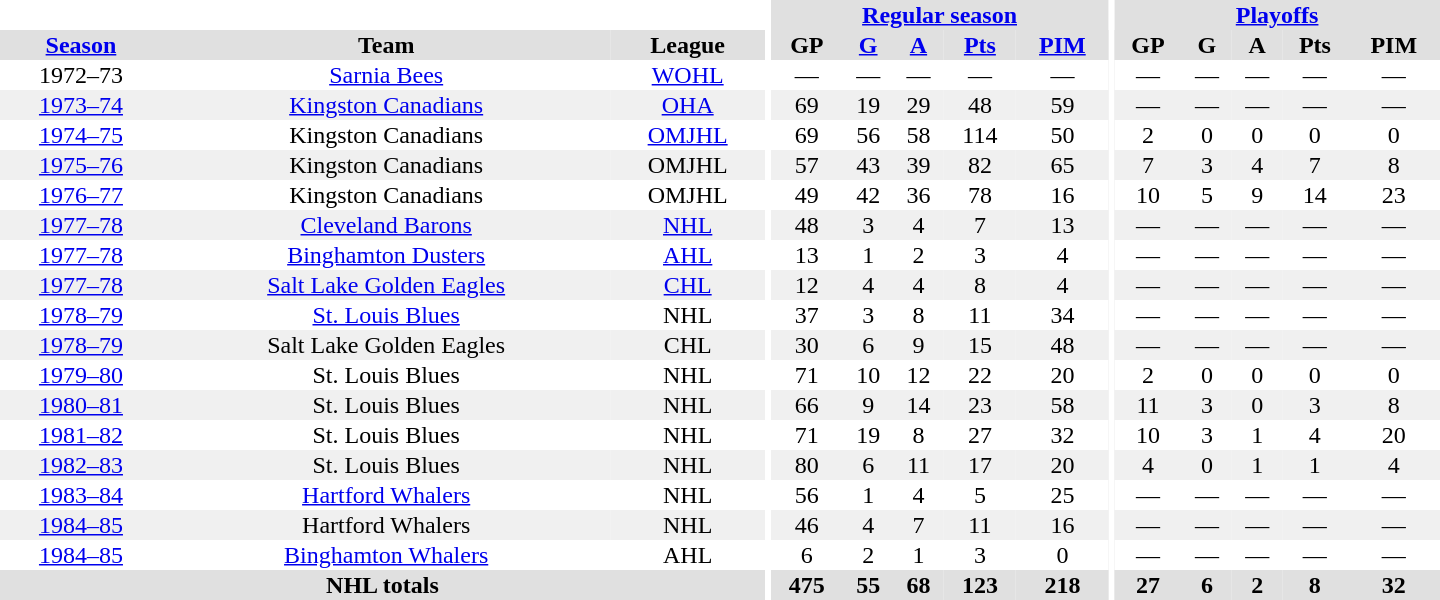<table border="0" cellpadding="1" cellspacing="0" style="text-align:center; width:60em">
<tr bgcolor="#e0e0e0">
<th colspan="3" bgcolor="#ffffff"></th>
<th rowspan="100" bgcolor="#ffffff"></th>
<th colspan="5"><a href='#'>Regular season</a></th>
<th rowspan="100" bgcolor="#ffffff"></th>
<th colspan="5"><a href='#'>Playoffs</a></th>
</tr>
<tr bgcolor="#e0e0e0">
<th><a href='#'>Season</a></th>
<th>Team</th>
<th>League</th>
<th>GP</th>
<th><a href='#'>G</a></th>
<th><a href='#'>A</a></th>
<th><a href='#'>Pts</a></th>
<th><a href='#'>PIM</a></th>
<th>GP</th>
<th>G</th>
<th>A</th>
<th>Pts</th>
<th>PIM</th>
</tr>
<tr>
<td>1972–73</td>
<td><a href='#'>Sarnia Bees</a></td>
<td><a href='#'>WOHL</a></td>
<td>—</td>
<td>—</td>
<td>—</td>
<td>—</td>
<td>—</td>
<td>—</td>
<td>—</td>
<td>—</td>
<td>—</td>
<td>—</td>
</tr>
<tr bgcolor="#f0f0f0">
<td><a href='#'>1973–74</a></td>
<td><a href='#'>Kingston Canadians</a></td>
<td><a href='#'>OHA</a></td>
<td>69</td>
<td>19</td>
<td>29</td>
<td>48</td>
<td>59</td>
<td>—</td>
<td>—</td>
<td>—</td>
<td>—</td>
<td>—</td>
</tr>
<tr>
<td><a href='#'>1974–75</a></td>
<td>Kingston Canadians</td>
<td><a href='#'>OMJHL</a></td>
<td>69</td>
<td>56</td>
<td>58</td>
<td>114</td>
<td>50</td>
<td>2</td>
<td>0</td>
<td>0</td>
<td>0</td>
<td>0</td>
</tr>
<tr bgcolor="#f0f0f0">
<td><a href='#'>1975–76</a></td>
<td>Kingston Canadians</td>
<td>OMJHL</td>
<td>57</td>
<td>43</td>
<td>39</td>
<td>82</td>
<td>65</td>
<td>7</td>
<td>3</td>
<td>4</td>
<td>7</td>
<td>8</td>
</tr>
<tr>
<td><a href='#'>1976–77</a></td>
<td>Kingston Canadians</td>
<td>OMJHL</td>
<td>49</td>
<td>42</td>
<td>36</td>
<td>78</td>
<td>16</td>
<td>10</td>
<td>5</td>
<td>9</td>
<td>14</td>
<td>23</td>
</tr>
<tr bgcolor="#f0f0f0">
<td><a href='#'>1977–78</a></td>
<td><a href='#'>Cleveland Barons</a></td>
<td><a href='#'>NHL</a></td>
<td>48</td>
<td>3</td>
<td>4</td>
<td>7</td>
<td>13</td>
<td>—</td>
<td>—</td>
<td>—</td>
<td>—</td>
<td>—</td>
</tr>
<tr>
<td><a href='#'>1977–78</a></td>
<td><a href='#'>Binghamton Dusters</a></td>
<td><a href='#'>AHL</a></td>
<td>13</td>
<td>1</td>
<td>2</td>
<td>3</td>
<td>4</td>
<td>—</td>
<td>—</td>
<td>—</td>
<td>—</td>
<td>—</td>
</tr>
<tr bgcolor="#f0f0f0">
<td><a href='#'>1977–78</a></td>
<td><a href='#'>Salt Lake Golden Eagles</a></td>
<td><a href='#'>CHL</a></td>
<td>12</td>
<td>4</td>
<td>4</td>
<td>8</td>
<td>4</td>
<td>—</td>
<td>—</td>
<td>—</td>
<td>—</td>
<td>—</td>
</tr>
<tr>
<td><a href='#'>1978–79</a></td>
<td><a href='#'>St. Louis Blues</a></td>
<td>NHL</td>
<td>37</td>
<td>3</td>
<td>8</td>
<td>11</td>
<td>34</td>
<td>—</td>
<td>—</td>
<td>—</td>
<td>—</td>
<td>—</td>
</tr>
<tr bgcolor="#f0f0f0">
<td><a href='#'>1978–79</a></td>
<td>Salt Lake Golden Eagles</td>
<td>CHL</td>
<td>30</td>
<td>6</td>
<td>9</td>
<td>15</td>
<td>48</td>
<td>—</td>
<td>—</td>
<td>—</td>
<td>—</td>
<td>—</td>
</tr>
<tr>
<td><a href='#'>1979–80</a></td>
<td>St. Louis Blues</td>
<td>NHL</td>
<td>71</td>
<td>10</td>
<td>12</td>
<td>22</td>
<td>20</td>
<td>2</td>
<td>0</td>
<td>0</td>
<td>0</td>
<td>0</td>
</tr>
<tr bgcolor="#f0f0f0">
<td><a href='#'>1980–81</a></td>
<td>St. Louis Blues</td>
<td>NHL</td>
<td>66</td>
<td>9</td>
<td>14</td>
<td>23</td>
<td>58</td>
<td>11</td>
<td>3</td>
<td>0</td>
<td>3</td>
<td>8</td>
</tr>
<tr>
<td><a href='#'>1981–82</a></td>
<td>St. Louis Blues</td>
<td>NHL</td>
<td>71</td>
<td>19</td>
<td>8</td>
<td>27</td>
<td>32</td>
<td>10</td>
<td>3</td>
<td>1</td>
<td>4</td>
<td>20</td>
</tr>
<tr bgcolor="#f0f0f0">
<td><a href='#'>1982–83</a></td>
<td>St. Louis Blues</td>
<td>NHL</td>
<td>80</td>
<td>6</td>
<td>11</td>
<td>17</td>
<td>20</td>
<td>4</td>
<td>0</td>
<td>1</td>
<td>1</td>
<td>4</td>
</tr>
<tr>
<td><a href='#'>1983–84</a></td>
<td><a href='#'>Hartford Whalers</a></td>
<td>NHL</td>
<td>56</td>
<td>1</td>
<td>4</td>
<td>5</td>
<td>25</td>
<td>—</td>
<td>—</td>
<td>—</td>
<td>—</td>
<td>—</td>
</tr>
<tr bgcolor="#f0f0f0">
<td><a href='#'>1984–85</a></td>
<td>Hartford Whalers</td>
<td>NHL</td>
<td>46</td>
<td>4</td>
<td>7</td>
<td>11</td>
<td>16</td>
<td>—</td>
<td>—</td>
<td>—</td>
<td>—</td>
<td>—</td>
</tr>
<tr>
<td><a href='#'>1984–85</a></td>
<td><a href='#'>Binghamton Whalers</a></td>
<td>AHL</td>
<td>6</td>
<td>2</td>
<td>1</td>
<td>3</td>
<td>0</td>
<td>—</td>
<td>—</td>
<td>—</td>
<td>—</td>
<td>—</td>
</tr>
<tr bgcolor="#e0e0e0">
<th colspan="3">NHL totals</th>
<th>475</th>
<th>55</th>
<th>68</th>
<th>123</th>
<th>218</th>
<th>27</th>
<th>6</th>
<th>2</th>
<th>8</th>
<th>32</th>
</tr>
</table>
